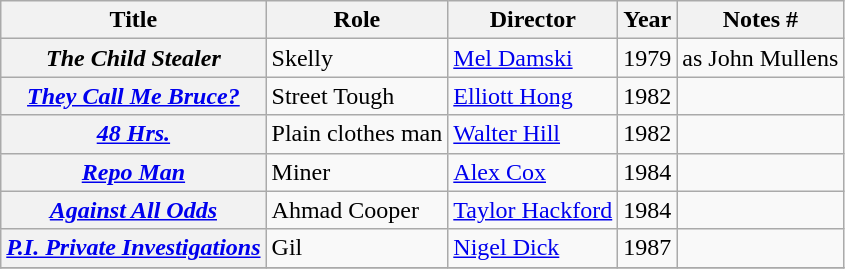<table class="wikitable plainrowheaders sortable">
<tr>
<th scope="col">Title</th>
<th scope="col">Role</th>
<th scope="col">Director</th>
<th scope="col">Year</th>
<th scope="col" class="unsortable">Notes #</th>
</tr>
<tr>
<th scope="row"><em>The Child Stealer</em></th>
<td>Skelly</td>
<td><a href='#'>Mel Damski</a></td>
<td>1979</td>
<td>as John Mullens</td>
</tr>
<tr>
<th scope="row"><em><a href='#'>They Call Me Bruce?</a></em></th>
<td>Street Tough</td>
<td><a href='#'>Elliott Hong</a></td>
<td>1982</td>
<td></td>
</tr>
<tr>
<th scope="row"><em><a href='#'>48 Hrs.</a></em></th>
<td>Plain clothes man</td>
<td><a href='#'>Walter Hill</a></td>
<td>1982</td>
<td></td>
</tr>
<tr>
<th scope="row"><em><a href='#'>Repo Man</a></em></th>
<td>Miner</td>
<td><a href='#'>Alex Cox</a></td>
<td>1984</td>
<td></td>
</tr>
<tr>
<th scope="row"><em><a href='#'>Against All Odds</a></em></th>
<td>Ahmad Cooper</td>
<td><a href='#'>Taylor Hackford</a></td>
<td>1984</td>
<td></td>
</tr>
<tr>
<th scope="row"><em><a href='#'>P.I. Private Investigations</a></em></th>
<td>Gil</td>
<td><a href='#'>Nigel Dick</a></td>
<td>1987</td>
<td></td>
</tr>
<tr>
</tr>
</table>
